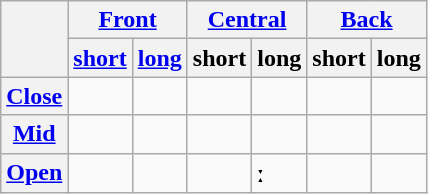<table class="wikitable">
<tr>
<th rowspan="2"></th>
<th colspan="2" style="text-align:center;"><a href='#'>Front</a></th>
<th colspan="2"  style="text-align:center;"><a href='#'>Central</a></th>
<th colspan="2"><a href='#'>Back</a></th>
</tr>
<tr>
<th style="text-align:center;"><a href='#'>short</a></th>
<th style="text-align:center;"><a href='#'>long</a></th>
<th style="text-align:center;">short</th>
<th style="text-align:center;">long</th>
<th style="text-align:center;">short</th>
<th style="text-align:center;">long</th>
</tr>
<tr>
<th style="text-align:center;"><a href='#'>Close</a></th>
<td style="text-align:center;"></td>
<td style="text-align:center;"></td>
<td></td>
<td></td>
<td style="text-align:center;"></td>
<td style="text-align:center;"></td>
</tr>
<tr>
<th style="text-align:center;"><a href='#'>Mid</a></th>
<td style="text-align:center;"></td>
<td style="text-align:center;"></td>
<td style="text-align:center;"></td>
<td></td>
<td style="text-align:center;"></td>
<td style="text-align:center;"></td>
</tr>
<tr>
<th style="text-align:center;"><a href='#'>Open</a></th>
<td></td>
<td></td>
<td style="text-align:center;"></td>
<td>ː</td>
<td></td>
<td style="text-align:center;"></td>
</tr>
</table>
